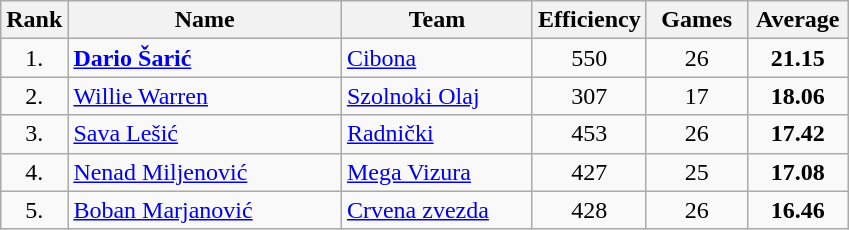<table class="wikitable" style="text-align: center;">
<tr>
<th>Rank</th>
<th width="175">Name</th>
<th width="120">Team</th>
<th width="60">Efficiency</th>
<th width="60">Games</th>
<th width="60">Average</th>
</tr>
<tr>
<td>1.</td>
<td align="left"> <strong><a href='#'>Dario Šarić</a></strong></td>
<td align="left"> <a href='#'>Cibona</a></td>
<td>550</td>
<td>26</td>
<td><strong>21.15</strong></td>
</tr>
<tr>
<td>2.</td>
<td align="left"> <a href='#'>Willie Warren</a></td>
<td align="left"> <a href='#'>Szolnoki Olaj</a></td>
<td>307</td>
<td>17</td>
<td><strong>18.06</strong></td>
</tr>
<tr>
<td>3.</td>
<td align="left"> <a href='#'>Sava Lešić</a></td>
<td align="left"> <a href='#'>Radnički</a></td>
<td>453</td>
<td>26</td>
<td><strong>17.42</strong></td>
</tr>
<tr>
<td>4.</td>
<td align="left"> <a href='#'>Nenad Miljenović</a></td>
<td align="left"> <a href='#'>Mega Vizura</a></td>
<td>427</td>
<td>25</td>
<td><strong>17.08</strong></td>
</tr>
<tr>
<td>5.</td>
<td align="left"> <a href='#'>Boban Marjanović</a></td>
<td align="left"> <a href='#'>Crvena zvezda</a></td>
<td>428</td>
<td>26</td>
<td><strong>16.46</strong></td>
</tr>
</table>
